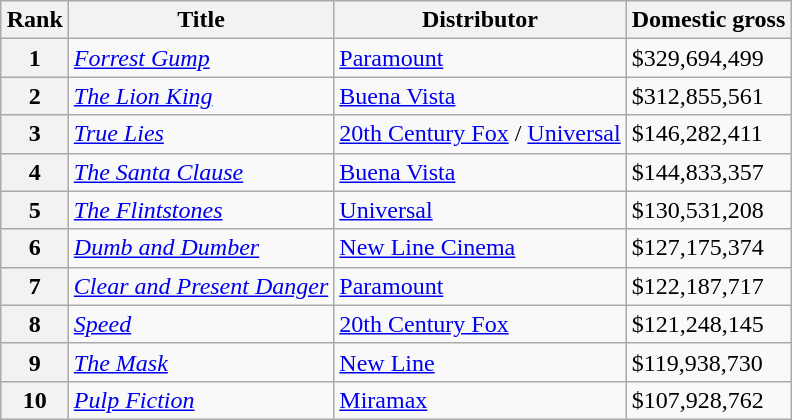<table class="wikitable sortable" style="margin:auto; margin:auto;">
<tr>
<th>Rank</th>
<th>Title</th>
<th>Distributor</th>
<th>Domestic gross</th>
</tr>
<tr>
<th style="text-align:center;">1</th>
<td><em><a href='#'>Forrest Gump</a></em></td>
<td><a href='#'>Paramount</a></td>
<td>$329,694,499</td>
</tr>
<tr>
<th style="text-align:center;">2</th>
<td><em><a href='#'>The Lion King</a></em></td>
<td><a href='#'>Buena Vista</a></td>
<td>$312,855,561</td>
</tr>
<tr>
<th style="text-align:center;">3</th>
<td><em><a href='#'>True Lies</a></em></td>
<td><a href='#'>20th Century Fox</a> / <a href='#'>Universal</a></td>
<td>$146,282,411</td>
</tr>
<tr>
<th style="text-align:center;">4</th>
<td><em><a href='#'>The Santa Clause</a></em></td>
<td><a href='#'>Buena Vista</a></td>
<td>$144,833,357</td>
</tr>
<tr>
<th style="text-align:center;">5</th>
<td><em><a href='#'>The Flintstones</a></em></td>
<td><a href='#'>Universal</a></td>
<td>$130,531,208</td>
</tr>
<tr>
<th style="text-align:center;">6</th>
<td><em><a href='#'>Dumb and Dumber</a></em></td>
<td><a href='#'>New Line Cinema</a></td>
<td>$127,175,374</td>
</tr>
<tr>
<th style="text-align:center;">7</th>
<td><em><a href='#'>Clear and Present Danger</a></em></td>
<td><a href='#'>Paramount</a></td>
<td>$122,187,717</td>
</tr>
<tr>
<th style="text-align:center;">8</th>
<td><em><a href='#'>Speed</a></em></td>
<td><a href='#'>20th Century Fox</a></td>
<td>$121,248,145</td>
</tr>
<tr>
<th style="text-align:center;">9</th>
<td><em><a href='#'>The Mask</a></em></td>
<td><a href='#'>New Line</a></td>
<td>$119,938,730</td>
</tr>
<tr>
<th style="text-align:center;">10</th>
<td><em><a href='#'>Pulp Fiction</a></em></td>
<td><a href='#'>Miramax</a></td>
<td>$107,928,762</td>
</tr>
</table>
